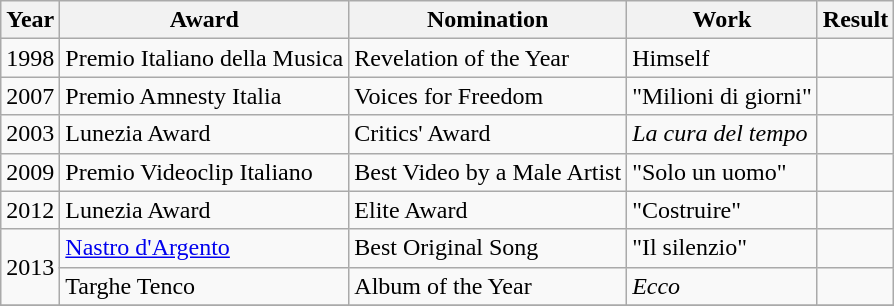<table class="wikitable">
<tr>
<th>Year</th>
<th>Award</th>
<th>Nomination</th>
<th>Work</th>
<th>Result</th>
</tr>
<tr>
<td style="text-align:center;">1998</td>
<td>Premio Italiano della Musica</td>
<td>Revelation of the Year</td>
<td>Himself</td>
<td></td>
</tr>
<tr>
<td style="text-align:center;">2007</td>
<td>Premio Amnesty Italia</td>
<td>Voices for Freedom</td>
<td>"Milioni di giorni"</td>
<td></td>
</tr>
<tr>
<td style="text-align:center;">2003</td>
<td>Lunezia Award</td>
<td>Critics' Award</td>
<td><em>La cura del tempo</em></td>
<td></td>
</tr>
<tr>
<td style="text-align:center;">2009</td>
<td>Premio Videoclip Italiano</td>
<td>Best Video by a Male Artist</td>
<td>"Solo un uomo"</td>
<td></td>
</tr>
<tr>
<td style="text-align:center;">2012</td>
<td>Lunezia Award</td>
<td>Elite Award</td>
<td>"Costruire"</td>
<td></td>
</tr>
<tr>
<td rowspan="2">2013</td>
<td><a href='#'>Nastro d'Argento</a></td>
<td>Best Original Song</td>
<td>"Il silenzio"</td>
<td></td>
</tr>
<tr>
<td>Targhe Tenco</td>
<td>Album of the Year</td>
<td><em>Ecco</em></td>
<td></td>
</tr>
<tr>
</tr>
</table>
